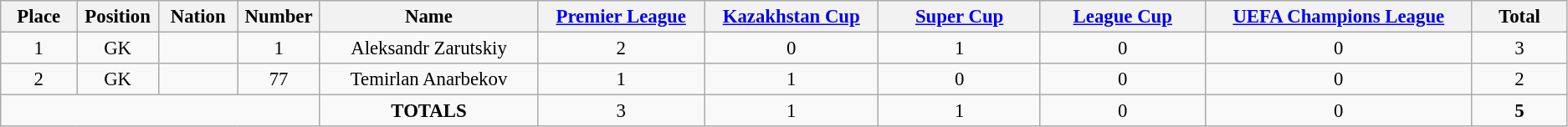<table class="wikitable" style="font-size: 95%; text-align: center;">
<tr>
<th width=60>Place</th>
<th width=60>Position</th>
<th width=60>Nation</th>
<th width=60>Number</th>
<th width=200>Name</th>
<th width=150><a href='#'>Premier League</a></th>
<th width=150><a href='#'>Kazakhstan Cup</a></th>
<th width=150><a href='#'>Super Cup</a></th>
<th width=150><a href='#'>League Cup</a></th>
<th width=250><a href='#'>UEFA Champions League</a></th>
<th width=80>Total</th>
</tr>
<tr>
<td>1</td>
<td>GK</td>
<td></td>
<td>1</td>
<td>Aleksandr Zarutskiy</td>
<td>2</td>
<td>0</td>
<td>1</td>
<td>0</td>
<td>0</td>
<td>3</td>
</tr>
<tr>
<td>2</td>
<td>GK</td>
<td></td>
<td>77</td>
<td>Temirlan Anarbekov</td>
<td>1</td>
<td>1</td>
<td>0</td>
<td>0</td>
<td>0</td>
<td>2</td>
</tr>
<tr>
<td colspan="4"></td>
<td><strong>TOTALS</strong></td>
<td>3</td>
<td>1</td>
<td>1</td>
<td>0</td>
<td>0</td>
<td><strong>5</strong></td>
</tr>
</table>
